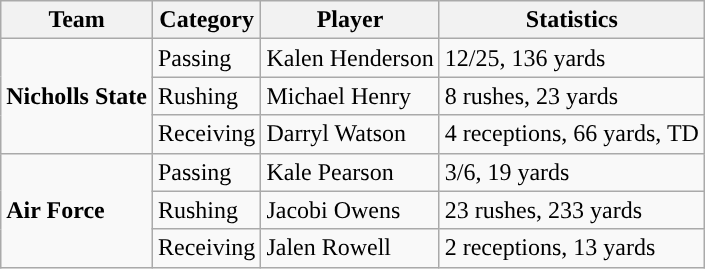<table class="wikitable" style="float: left;">
<tr>
<th>Team</th>
<th>Category</th>
<th>Player</th>
<th>Statistics</th>
</tr>
<tr>
<td rowspan=3><strong>Nicholls State</strong></td>
<td>Passing</td>
<td>Kalen Henderson</td>
<td>12/25, 136 yards</td>
</tr>
<tr>
<td>Rushing</td>
<td>Michael Henry</td>
<td>8 rushes, 23 yards</td>
</tr>
<tr>
<td>Receiving</td>
<td>Darryl Watson</td>
<td>4 receptions, 66 yards, TD</td>
</tr>
<tr>
<td rowspan=3><strong>Air Force</strong></td>
<td>Passing</td>
<td>Kale Pearson</td>
<td>3/6, 19 yards</td>
</tr>
<tr>
<td>Rushing</td>
<td>Jacobi Owens</td>
<td>23 rushes, 233 yards</td>
</tr>
<tr>
<td>Receiving</td>
<td>Jalen Rowell</td>
<td>2 receptions, 13 yards</td>
</tr>
</table>
